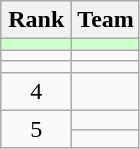<table class="wikitable" style="text-align:center">
<tr>
<th width=40>Rank</th>
<th>Team</th>
</tr>
<tr bgcolor=#ccffcc>
<td></td>
<td style="text-align:left"></td>
</tr>
<tr>
<td></td>
<td style="text-align:left"></td>
</tr>
<tr>
<td></td>
<td style="text-align:left"></td>
</tr>
<tr>
<td>4</td>
<td style="text-align:left"></td>
</tr>
<tr>
<td rowspan=2>5</td>
<td style="text-align:left"></td>
</tr>
<tr>
<td style="text-align:left"></td>
</tr>
</table>
